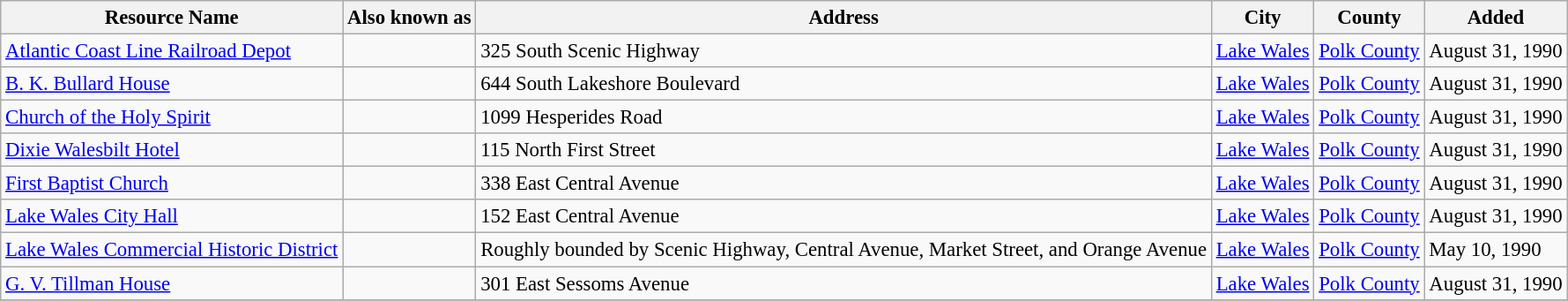<table class="wikitable" style="font-size: 95%;">
<tr>
<th>Resource Name</th>
<th>Also known as</th>
<th>Address</th>
<th>City</th>
<th>County</th>
<th>Added</th>
</tr>
<tr>
<td><a href='#'>Atlantic Coast Line Railroad Depot</a></td>
<td></td>
<td>325 South Scenic Highway</td>
<td><a href='#'>Lake Wales</a></td>
<td><a href='#'>Polk County</a></td>
<td>August 31, 1990</td>
</tr>
<tr>
<td><a href='#'>B. K. Bullard House</a></td>
<td></td>
<td>644 South Lakeshore Boulevard</td>
<td><a href='#'>Lake Wales</a></td>
<td><a href='#'>Polk County</a></td>
<td>August 31, 1990</td>
</tr>
<tr>
<td><a href='#'>Church of the Holy Spirit</a></td>
<td></td>
<td>1099 Hesperides Road</td>
<td><a href='#'>Lake Wales</a></td>
<td><a href='#'>Polk County</a></td>
<td>August 31, 1990</td>
</tr>
<tr>
<td><a href='#'>Dixie Walesbilt Hotel</a></td>
<td></td>
<td>115 North First Street</td>
<td><a href='#'>Lake Wales</a></td>
<td><a href='#'>Polk County</a></td>
<td>August 31, 1990</td>
</tr>
<tr>
<td><a href='#'>First Baptist Church</a></td>
<td></td>
<td>338 East Central Avenue</td>
<td><a href='#'>Lake Wales</a></td>
<td><a href='#'>Polk County</a></td>
<td>August 31, 1990</td>
</tr>
<tr>
<td><a href='#'>Lake Wales City Hall</a></td>
<td></td>
<td>152 East Central Avenue</td>
<td><a href='#'>Lake Wales</a></td>
<td><a href='#'>Polk County</a></td>
<td>August 31, 1990</td>
</tr>
<tr>
<td><a href='#'>Lake Wales Commercial Historic District</a></td>
<td></td>
<td>Roughly bounded by Scenic Highway, Central Avenue, Market Street, and Orange Avenue</td>
<td><a href='#'>Lake Wales</a></td>
<td><a href='#'>Polk County</a></td>
<td>May 10, 1990</td>
</tr>
<tr>
<td><a href='#'>G. V. Tillman House</a></td>
<td></td>
<td>301 East Sessoms Avenue</td>
<td><a href='#'>Lake Wales</a></td>
<td><a href='#'>Polk County</a></td>
<td>August 31, 1990</td>
</tr>
<tr>
</tr>
</table>
